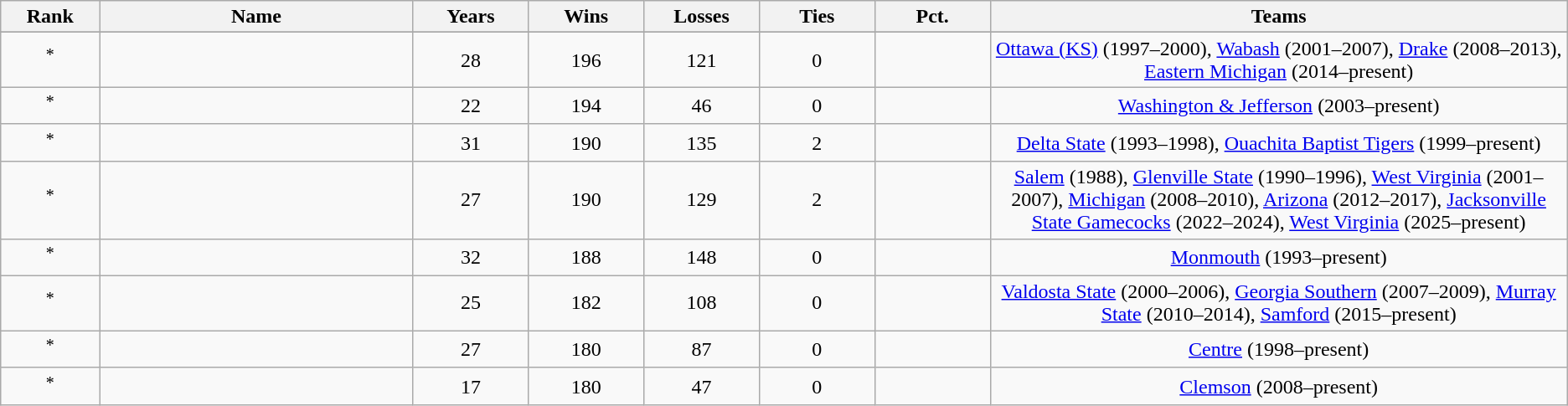<table class="wikitable sortable">
<tr>
<th bgcolor="#DDDDFF" width="6%">Rank</th>
<th bgcolor="#DDDDFF" width="19%">Name</th>
<th bgcolor="#DDDDFF" width="7%">Years</th>
<th bgcolor="#DDDDFF" width="7%">Wins</th>
<th bgcolor="#DDDDFF" width="7%">Losses</th>
<th bgcolor="#DDDDFF" width="7%">Ties</th>
<th bgcolor="#DDDDFF" width="7%">Pct.</th>
<th bgcolor="#DDDDFF" width="35%">Teams</th>
</tr>
<tr align="center">
</tr>
<tr align="center">
<td><sup>*</sup></td>
<td></td>
<td>28</td>
<td>196</td>
<td>121</td>
<td>0</td>
<td></td>
<td><a href='#'>Ottawa (KS)</a> (1997–2000), <a href='#'>Wabash</a> (2001–2007), <a href='#'>Drake</a> (2008–2013), <a href='#'>Eastern Michigan</a> (2014–present)</td>
</tr>
<tr align="center">
<td><sup>*</sup></td>
<td></td>
<td>22</td>
<td>194</td>
<td>46</td>
<td>0</td>
<td></td>
<td><a href='#'>Washington & Jefferson</a> (2003–present)</td>
</tr>
<tr align="center">
<td><sup>*</sup></td>
<td></td>
<td>31</td>
<td>190</td>
<td>135</td>
<td>2</td>
<td></td>
<td><a href='#'>Delta State</a> (1993–1998), <a href='#'>Ouachita Baptist Tigers</a> (1999–present)</td>
</tr>
<tr align="center">
<td><sup>*</sup></td>
<td></td>
<td>27</td>
<td>190</td>
<td>129</td>
<td>2</td>
<td></td>
<td><a href='#'>Salem</a> (1988), <a href='#'>Glenville State</a> (1990–1996), <a href='#'>West Virginia</a> (2001–2007), <a href='#'>Michigan</a> (2008–2010), <a href='#'>Arizona</a> (2012–2017), <a href='#'>Jacksonville State Gamecocks</a> (2022–2024), <a href='#'>West Virginia</a> (2025–present)</td>
</tr>
<tr align="center">
<td><sup>*</sup></td>
<td></td>
<td>32</td>
<td>188</td>
<td>148</td>
<td>0</td>
<td></td>
<td><a href='#'>Monmouth</a> (1993–present)</td>
</tr>
<tr align="center">
<td><sup>*</sup></td>
<td></td>
<td>25</td>
<td>182</td>
<td>108</td>
<td>0</td>
<td></td>
<td><a href='#'>Valdosta State</a> (2000–2006), <a href='#'>Georgia Southern</a> (2007–2009), <a href='#'>Murray State</a> (2010–2014), <a href='#'>Samford</a> (2015–present)</td>
</tr>
<tr align="center">
<td><sup>*</sup></td>
<td></td>
<td>27</td>
<td>180</td>
<td>87</td>
<td>0</td>
<td></td>
<td><a href='#'>Centre</a> (1998–present)</td>
</tr>
<tr align="center">
<td><sup>*</sup></td>
<td></td>
<td>17</td>
<td>180</td>
<td>47</td>
<td>0</td>
<td></td>
<td><a href='#'>Clemson</a> (2008–present)<br></td>
</tr>
</table>
